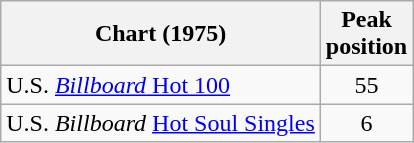<table class="wikitable sortable">
<tr>
<th>Chart (1975)</th>
<th>Peak<br>position</th>
</tr>
<tr>
<td>U.S. <a href='#'><em>Billboard</em> Hot 100</a></td>
<td align="center">55</td>
</tr>
<tr>
<td>U.S. <em>Billboard</em> <a href='#'>Hot Soul Singles</a></td>
<td align="center">6</td>
</tr>
</table>
